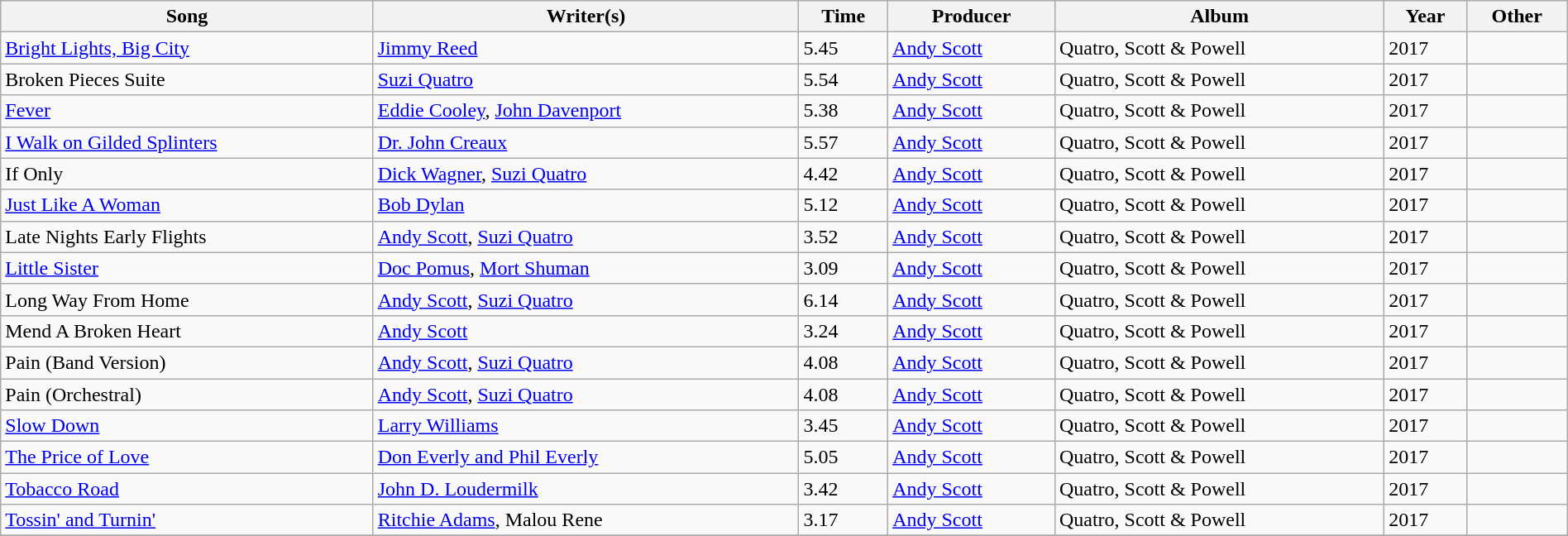<table class="wikitable sortable" style="margin:0.5em auto; clear: both; text-align: left; width:100%">
<tr>
<th>Song</th>
<th>Writer(s)</th>
<th>Time</th>
<th>Producer</th>
<th>Album</th>
<th>Year</th>
<th>Other</th>
</tr>
<tr>
<td><a href='#'>Bright Lights, Big City</a></td>
<td><a href='#'>Jimmy Reed</a></td>
<td>5.45</td>
<td><a href='#'>Andy Scott</a></td>
<td>Quatro, Scott & Powell</td>
<td>2017</td>
<td></td>
</tr>
<tr>
<td>Broken Pieces Suite</td>
<td><a href='#'>Suzi Quatro</a></td>
<td>5.54</td>
<td><a href='#'>Andy Scott</a></td>
<td>Quatro, Scott & Powell</td>
<td>2017</td>
<td></td>
</tr>
<tr>
<td><a href='#'>Fever</a></td>
<td><a href='#'>Eddie Cooley</a>, <a href='#'>John Davenport</a></td>
<td>5.38</td>
<td><a href='#'>Andy Scott</a></td>
<td>Quatro, Scott & Powell</td>
<td>2017</td>
<td></td>
</tr>
<tr>
<td><a href='#'>I Walk on Gilded Splinters</a></td>
<td><a href='#'>Dr. John Creaux</a></td>
<td>5.57</td>
<td><a href='#'>Andy Scott</a></td>
<td>Quatro, Scott & Powell</td>
<td>2017</td>
<td></td>
</tr>
<tr>
<td>If Only</td>
<td><a href='#'>Dick Wagner</a>, <a href='#'>Suzi Quatro</a></td>
<td>4.42</td>
<td><a href='#'>Andy Scott</a></td>
<td>Quatro, Scott & Powell</td>
<td>2017</td>
<td></td>
</tr>
<tr>
<td><a href='#'>Just Like A Woman</a></td>
<td><a href='#'>Bob Dylan</a></td>
<td>5.12</td>
<td><a href='#'>Andy Scott</a></td>
<td>Quatro, Scott & Powell</td>
<td>2017</td>
<td></td>
</tr>
<tr>
<td>Late Nights Early Flights</td>
<td><a href='#'>Andy Scott</a>, <a href='#'>Suzi Quatro</a></td>
<td>3.52</td>
<td><a href='#'>Andy Scott</a></td>
<td>Quatro, Scott & Powell</td>
<td>2017</td>
<td></td>
</tr>
<tr>
<td><a href='#'>Little Sister</a></td>
<td><a href='#'>Doc Pomus</a>, <a href='#'>Mort Shuman</a></td>
<td>3.09</td>
<td><a href='#'>Andy Scott</a></td>
<td>Quatro, Scott & Powell</td>
<td>2017</td>
<td></td>
</tr>
<tr>
<td>Long Way From Home</td>
<td><a href='#'>Andy Scott</a>, <a href='#'>Suzi Quatro</a></td>
<td>6.14</td>
<td><a href='#'>Andy Scott</a></td>
<td>Quatro, Scott & Powell</td>
<td>2017</td>
<td></td>
</tr>
<tr>
<td>Mend A Broken Heart</td>
<td><a href='#'>Andy Scott</a></td>
<td>3.24</td>
<td><a href='#'>Andy Scott</a></td>
<td>Quatro, Scott & Powell</td>
<td>2017</td>
<td></td>
</tr>
<tr>
<td>Pain (Band Version)</td>
<td><a href='#'>Andy Scott</a>, <a href='#'>Suzi Quatro</a></td>
<td>4.08</td>
<td><a href='#'>Andy Scott</a></td>
<td>Quatro, Scott & Powell</td>
<td>2017</td>
<td></td>
</tr>
<tr>
<td>Pain (Orchestral)</td>
<td><a href='#'>Andy Scott</a>, <a href='#'>Suzi Quatro</a></td>
<td>4.08</td>
<td><a href='#'>Andy Scott</a></td>
<td>Quatro, Scott & Powell</td>
<td>2017</td>
<td></td>
</tr>
<tr>
<td><a href='#'>Slow Down</a></td>
<td><a href='#'>Larry Williams</a></td>
<td>3.45</td>
<td><a href='#'>Andy Scott</a></td>
<td>Quatro, Scott & Powell</td>
<td>2017</td>
<td></td>
</tr>
<tr>
<td><a href='#'>The Price of Love</a></td>
<td><a href='#'>Don Everly and Phil Everly</a></td>
<td>5.05</td>
<td><a href='#'>Andy Scott</a></td>
<td>Quatro, Scott & Powell</td>
<td>2017</td>
<td></td>
</tr>
<tr>
<td><a href='#'>Tobacco Road</a></td>
<td><a href='#'>John D. Loudermilk</a></td>
<td>3.42</td>
<td><a href='#'>Andy Scott</a></td>
<td>Quatro, Scott & Powell</td>
<td>2017</td>
<td></td>
</tr>
<tr>
<td><a href='#'>Tossin' and Turnin'</a></td>
<td><a href='#'>Ritchie Adams</a>, Malou Rene</td>
<td>3.17</td>
<td><a href='#'>Andy Scott</a></td>
<td>Quatro, Scott & Powell</td>
<td>2017</td>
<td></td>
</tr>
<tr>
</tr>
</table>
